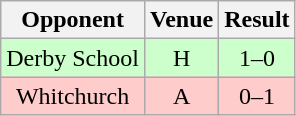<table class="wikitable" style="font-size:100%; text-align:center">
<tr>
<th>Opponent</th>
<th>Venue</th>
<th>Result</th>
</tr>
<tr style="background-color: #CCFFCC;">
<td>Derby School</td>
<td>H</td>
<td>1–0</td>
</tr>
<tr style="background-color: #FFCCCC;">
<td>Whitchurch</td>
<td>A</td>
<td>0–1</td>
</tr>
</table>
